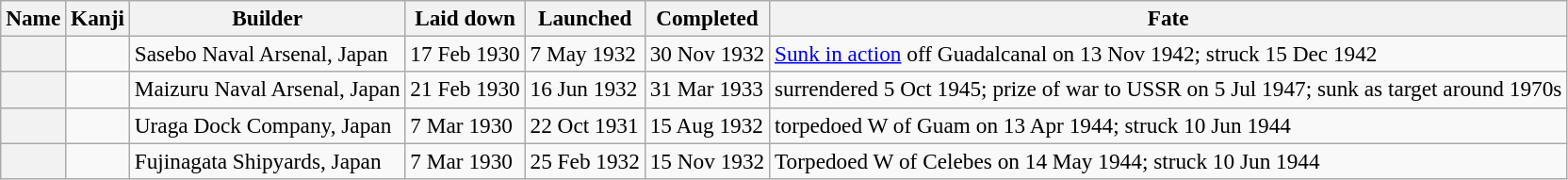<table class="wikitable plainrowheaders" style="font-size:97%;">
<tr>
<th scope="col">Name</th>
<th scope="col">Kanji</th>
<th scope="col">Builder</th>
<th scope="col">Laid down</th>
<th scope="col">Launched</th>
<th scope="col">Completed</th>
<th scope="col">Fate</th>
</tr>
<tr>
<th scope="row"></th>
<td></td>
<td>Sasebo Naval Arsenal, Japan</td>
<td>17 Feb 1930</td>
<td>7 May 1932</td>
<td>30 Nov 1932</td>
<td><a href='#'>Sunk in action</a> off Guadalcanal  on 13 Nov 1942; struck 15 Dec 1942</td>
</tr>
<tr>
<th scope="row"></th>
<td></td>
<td>Maizuru Naval Arsenal, Japan</td>
<td>21 Feb 1930</td>
<td>16 Jun 1932</td>
<td>31 Mar 1933</td>
<td>surrendered 5 Oct 1945; prize of war to USSR on 5 Jul 1947; sunk as target around 1970s</td>
</tr>
<tr>
<th scope="row"></th>
<td></td>
<td>Uraga Dock Company, Japan</td>
<td>7 Mar 1930</td>
<td>22 Oct 1931</td>
<td>15 Aug 1932</td>
<td>torpedoed W of Guam  on 13 Apr 1944; struck 10 Jun 1944</td>
</tr>
<tr>
<th scope="row"></th>
<td></td>
<td>Fujinagata Shipyards, Japan</td>
<td>7 Mar 1930</td>
<td>25 Feb 1932</td>
<td>15 Nov 1932</td>
<td>Torpedoed W of Celebes  on 14 May 1944; struck 10 Jun 1944</td>
</tr>
</table>
